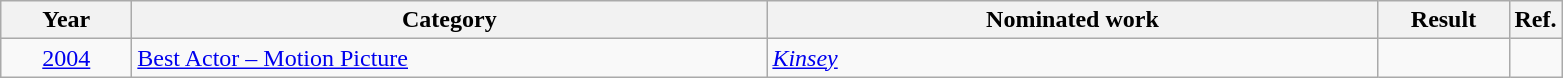<table class=wikitable>
<tr>
<th scope="col" style="width:5em;">Year</th>
<th scope="col" style="width:26em;">Category</th>
<th scope="col" style="width:25em;">Nominated work</th>
<th scope="col" style="width:5em;">Result</th>
<th>Ref.</th>
</tr>
<tr>
<td style="text-align:center;"><a href='#'>2004</a></td>
<td><a href='#'>Best Actor – Motion Picture</a></td>
<td><em><a href='#'>Kinsey</a></em></td>
<td></td>
<td></td>
</tr>
</table>
